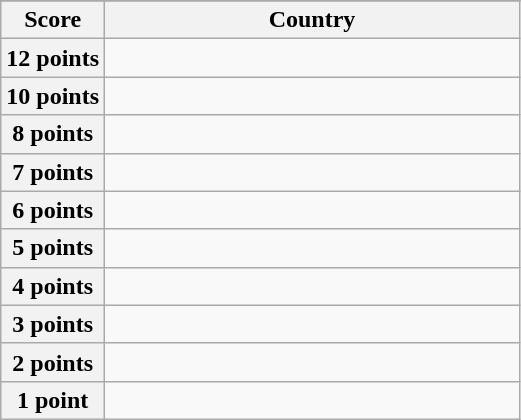<table class="wikitable">
<tr>
</tr>
<tr>
<th scope="col" width="20%">Score</th>
<th scope="col">Country</th>
</tr>
<tr>
<th scope="row">12 points</th>
<td></td>
</tr>
<tr>
<th scope="row">10 points</th>
<td></td>
</tr>
<tr>
<th scope="row">8 points</th>
<td></td>
</tr>
<tr>
<th scope="row">7 points</th>
<td></td>
</tr>
<tr>
<th scope="row">6 points</th>
<td></td>
</tr>
<tr>
<th scope="row">5 points</th>
<td></td>
</tr>
<tr>
<th scope="row">4 points</th>
<td></td>
</tr>
<tr>
<th scope="row">3 points</th>
<td></td>
</tr>
<tr>
<th scope="row">2 points</th>
<td></td>
</tr>
<tr>
<th scope="row">1 point</th>
<td></td>
</tr>
</table>
